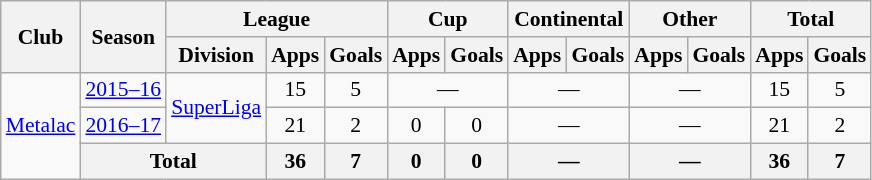<table class="wikitable" style="text-align: center;font-size:90%">
<tr>
<th rowspan="2">Club</th>
<th rowspan="2">Season</th>
<th colspan="3">League</th>
<th colspan="2">Cup</th>
<th colspan="2">Continental</th>
<th colspan="2">Other</th>
<th colspan="2">Total</th>
</tr>
<tr>
<th>Division</th>
<th>Apps</th>
<th>Goals</th>
<th>Apps</th>
<th>Goals</th>
<th>Apps</th>
<th>Goals</th>
<th>Apps</th>
<th>Goals</th>
<th>Apps</th>
<th>Goals</th>
</tr>
<tr>
<td rowspan="3" valign="center"><a href='#'>Metalac</a></td>
<td><a href='#'>2015–16</a></td>
<td rowspan=2><a href='#'>SuperLiga</a></td>
<td>15</td>
<td>5</td>
<td colspan="2">—</td>
<td colspan="2">—</td>
<td colspan="2">—</td>
<td>15</td>
<td>5</td>
</tr>
<tr>
<td><a href='#'>2016–17</a></td>
<td>21</td>
<td>2</td>
<td>0</td>
<td>0</td>
<td colspan="2">—</td>
<td colspan="2">—</td>
<td>21</td>
<td>2</td>
</tr>
<tr>
<th colspan="2">Total</th>
<th>36</th>
<th>7</th>
<th>0</th>
<th>0</th>
<th colspan="2">—</th>
<th colspan="2">—</th>
<th>36</th>
<th>7</th>
</tr>
</table>
